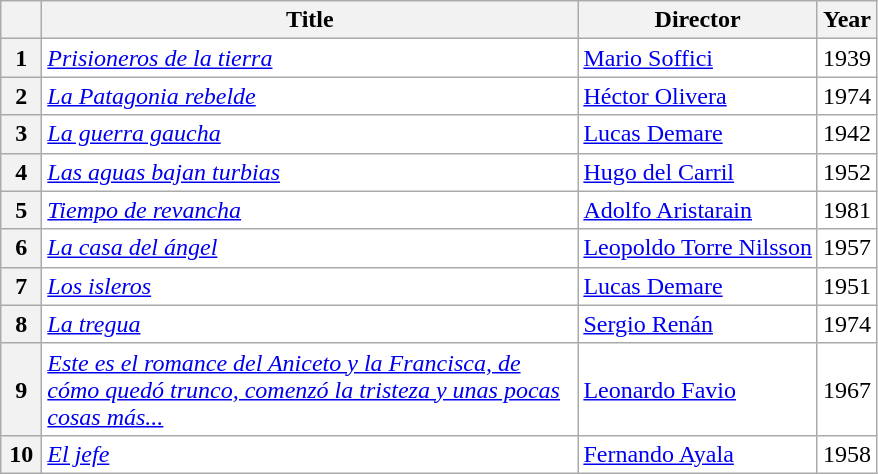<table class="sortable wikitable" style="background:#ffffff" align="top">
<tr>
<th width="20 px"></th>
<th width="350 px">Title</th>
<th>Director</th>
<th>Year</th>
</tr>
<tr>
<th>1</th>
<td><em><a href='#'>Prisioneros de la tierra</a></em></td>
<td><a href='#'>Mario Soffici</a></td>
<td>1939</td>
</tr>
<tr>
<th>2</th>
<td><em><a href='#'>La Patagonia rebelde</a></em></td>
<td><a href='#'>Héctor Olivera</a></td>
<td>1974</td>
</tr>
<tr>
<th>3</th>
<td><em><a href='#'>La guerra gaucha</a></em></td>
<td><a href='#'>Lucas Demare</a></td>
<td>1942</td>
</tr>
<tr>
<th>4</th>
<td><em><a href='#'>Las aguas bajan turbias</a></em></td>
<td><a href='#'>Hugo del Carril</a></td>
<td>1952</td>
</tr>
<tr>
<th>5</th>
<td><em><a href='#'>Tiempo de revancha</a></em></td>
<td><a href='#'>Adolfo Aristarain</a></td>
<td>1981</td>
</tr>
<tr>
<th>6</th>
<td><em><a href='#'>La casa del ángel</a></em></td>
<td><a href='#'>Leopoldo Torre Nilsson</a></td>
<td>1957</td>
</tr>
<tr>
<th>7</th>
<td><em><a href='#'>Los isleros</a></em></td>
<td><a href='#'>Lucas Demare</a></td>
<td>1951</td>
</tr>
<tr>
<th>8</th>
<td><em><a href='#'>La tregua</a></em></td>
<td><a href='#'>Sergio Renán</a></td>
<td>1974</td>
</tr>
<tr>
<th>9</th>
<td><em><a href='#'>Este es el romance del Aniceto y la Francisca, de cómo quedó trunco, comenzó la tristeza y unas pocas cosas más...</a></em></td>
<td><a href='#'>Leonardo Favio</a></td>
<td>1967</td>
</tr>
<tr>
<th>10</th>
<td><em><a href='#'>El jefe</a></em></td>
<td><a href='#'>Fernando Ayala</a></td>
<td>1958</td>
</tr>
</table>
